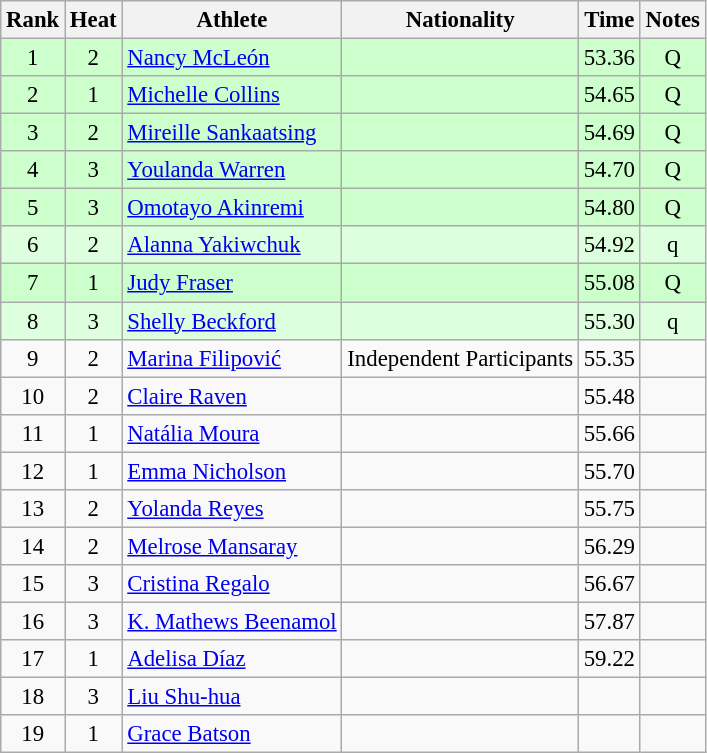<table class="wikitable sortable" style="text-align:center;font-size:95%">
<tr>
<th>Rank</th>
<th>Heat</th>
<th>Athlete</th>
<th>Nationality</th>
<th>Time</th>
<th>Notes</th>
</tr>
<tr bgcolor=ccffcc>
<td>1</td>
<td>2</td>
<td align="left"><a href='#'>Nancy McLeón</a></td>
<td align=left></td>
<td>53.36</td>
<td>Q</td>
</tr>
<tr bgcolor=ccffcc>
<td>2</td>
<td>1</td>
<td align="left"><a href='#'>Michelle Collins</a></td>
<td align=left></td>
<td>54.65</td>
<td>Q</td>
</tr>
<tr bgcolor=ccffcc>
<td>3</td>
<td>2</td>
<td align="left"><a href='#'>Mireille Sankaatsing</a></td>
<td align=left></td>
<td>54.69</td>
<td>Q</td>
</tr>
<tr bgcolor=ccffcc>
<td>4</td>
<td>3</td>
<td align="left"><a href='#'>Youlanda Warren</a></td>
<td align=left></td>
<td>54.70</td>
<td>Q</td>
</tr>
<tr bgcolor=ccffcc>
<td>5</td>
<td>3</td>
<td align="left"><a href='#'>Omotayo Akinremi</a></td>
<td align=left></td>
<td>54.80</td>
<td>Q</td>
</tr>
<tr bgcolor=ddffdd>
<td>6</td>
<td>2</td>
<td align="left"><a href='#'>Alanna Yakiwchuk</a></td>
<td align=left></td>
<td>54.92</td>
<td>q</td>
</tr>
<tr bgcolor=ccffcc>
<td>7</td>
<td>1</td>
<td align="left"><a href='#'>Judy Fraser</a></td>
<td align=left></td>
<td>55.08</td>
<td>Q</td>
</tr>
<tr bgcolor=ddffdd>
<td>8</td>
<td>3</td>
<td align="left"><a href='#'>Shelly Beckford</a></td>
<td align=left></td>
<td>55.30</td>
<td>q</td>
</tr>
<tr>
<td>9</td>
<td>2</td>
<td align="left"><a href='#'>Marina Filipović</a></td>
<td align=left> Independent Participants</td>
<td>55.35</td>
<td></td>
</tr>
<tr>
<td>10</td>
<td>2</td>
<td align="left"><a href='#'>Claire Raven</a></td>
<td align=left></td>
<td>55.48</td>
<td></td>
</tr>
<tr>
<td>11</td>
<td>1</td>
<td align="left"><a href='#'>Natália Moura</a></td>
<td align=left></td>
<td>55.66</td>
<td></td>
</tr>
<tr>
<td>12</td>
<td>1</td>
<td align="left"><a href='#'>Emma Nicholson</a></td>
<td align=left></td>
<td>55.70</td>
<td></td>
</tr>
<tr>
<td>13</td>
<td>2</td>
<td align="left"><a href='#'>Yolanda Reyes</a></td>
<td align=left></td>
<td>55.75</td>
<td></td>
</tr>
<tr>
<td>14</td>
<td>2</td>
<td align="left"><a href='#'>Melrose Mansaray</a></td>
<td align=left></td>
<td>56.29</td>
<td></td>
</tr>
<tr>
<td>15</td>
<td>3</td>
<td align="left"><a href='#'>Cristina Regalo</a></td>
<td align=left></td>
<td>56.67</td>
<td></td>
</tr>
<tr>
<td>16</td>
<td>3</td>
<td align="left"><a href='#'>K. Mathews Beenamol</a></td>
<td align=left></td>
<td>57.87</td>
<td></td>
</tr>
<tr>
<td>17</td>
<td>1</td>
<td align="left"><a href='#'>Adelisa Díaz</a></td>
<td align=left></td>
<td>59.22</td>
<td></td>
</tr>
<tr>
<td>18</td>
<td>3</td>
<td align="left"><a href='#'>Liu Shu-hua</a></td>
<td align=left></td>
<td></td>
<td></td>
</tr>
<tr>
<td>19</td>
<td>1</td>
<td align="left"><a href='#'>Grace Batson</a></td>
<td align=left></td>
<td></td>
<td></td>
</tr>
</table>
